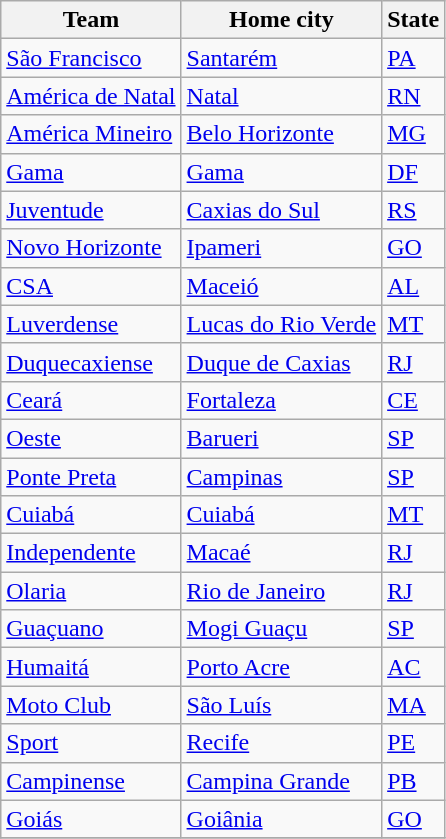<table class="wikitable sortable">
<tr>
<th>Team</th>
<th>Home city</th>
<th>State</th>
</tr>
<tr>
<td><a href='#'>São Francisco</a></td>
<td><a href='#'>Santarém</a></td>
<td><a href='#'>PA</a></td>
</tr>
<tr>
<td><a href='#'>América de Natal</a></td>
<td><a href='#'>Natal</a></td>
<td><a href='#'>RN</a></td>
</tr>
<tr>
<td><a href='#'>América Mineiro</a></td>
<td><a href='#'>Belo Horizonte</a></td>
<td><a href='#'>MG</a></td>
</tr>
<tr>
<td><a href='#'>Gama</a></td>
<td><a href='#'>Gama</a></td>
<td><a href='#'>DF</a></td>
</tr>
<tr>
<td><a href='#'>Juventude</a></td>
<td><a href='#'>Caxias do Sul</a></td>
<td><a href='#'>RS</a></td>
</tr>
<tr>
<td><a href='#'>Novo Horizonte</a></td>
<td><a href='#'>Ipameri</a></td>
<td><a href='#'>GO</a></td>
</tr>
<tr>
<td><a href='#'>CSA</a></td>
<td><a href='#'>Maceió</a></td>
<td><a href='#'>AL</a></td>
</tr>
<tr>
<td><a href='#'>Luverdense</a></td>
<td><a href='#'>Lucas do Rio Verde</a></td>
<td><a href='#'>MT</a></td>
</tr>
<tr>
<td><a href='#'>Duquecaxiense</a></td>
<td><a href='#'>Duque de Caxias</a></td>
<td><a href='#'>RJ</a></td>
</tr>
<tr>
<td><a href='#'>Ceará</a></td>
<td><a href='#'>Fortaleza</a></td>
<td><a href='#'>CE</a></td>
</tr>
<tr>
<td><a href='#'>Oeste</a></td>
<td><a href='#'>Barueri</a></td>
<td><a href='#'>SP</a></td>
</tr>
<tr>
<td><a href='#'>Ponte Preta</a></td>
<td><a href='#'>Campinas</a></td>
<td><a href='#'>SP</a></td>
</tr>
<tr>
<td><a href='#'>Cuiabá</a></td>
<td><a href='#'>Cuiabá</a></td>
<td><a href='#'>MT</a></td>
</tr>
<tr>
<td><a href='#'>Independente</a></td>
<td><a href='#'>Macaé</a></td>
<td><a href='#'>RJ</a></td>
</tr>
<tr>
<td><a href='#'>Olaria</a></td>
<td><a href='#'>Rio de Janeiro</a></td>
<td><a href='#'>RJ</a></td>
</tr>
<tr>
<td><a href='#'>Guaçuano</a></td>
<td><a href='#'>Mogi Guaçu</a></td>
<td><a href='#'>SP</a></td>
</tr>
<tr>
<td><a href='#'>Humaitá</a></td>
<td><a href='#'>Porto Acre</a></td>
<td><a href='#'>AC</a></td>
</tr>
<tr>
<td><a href='#'>Moto Club</a></td>
<td><a href='#'>São Luís</a></td>
<td><a href='#'>MA</a></td>
</tr>
<tr>
<td><a href='#'>Sport</a></td>
<td><a href='#'>Recife</a></td>
<td><a href='#'>PE</a></td>
</tr>
<tr>
<td><a href='#'>Campinense</a></td>
<td><a href='#'>Campina Grande</a></td>
<td><a href='#'>PB</a></td>
</tr>
<tr>
<td><a href='#'>Goiás</a></td>
<td><a href='#'>Goiânia</a></td>
<td><a href='#'>GO</a></td>
</tr>
<tr>
</tr>
</table>
